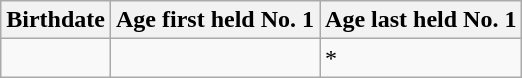<table class="wikitable sortable plainrowheaders">
<tr>
<th scope="col">Birthdate</th>
<th scope="col">Age first held No. 1</th>
<th scope="col">Age last held No. 1</th>
</tr>
<tr>
<td></td>
<td></td>
<td>*</td>
</tr>
</table>
